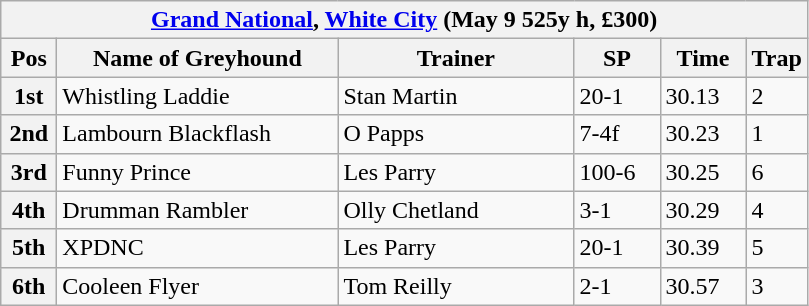<table class="wikitable">
<tr>
<th colspan="6"><a href='#'>Grand National</a>, <a href='#'>White City</a> (May 9 525y h, £300)</th>
</tr>
<tr>
<th width=30>Pos</th>
<th width=180>Name of Greyhound</th>
<th width=150>Trainer</th>
<th width=50>SP</th>
<th width=50>Time</th>
<th width=30>Trap</th>
</tr>
<tr>
<th>1st</th>
<td>Whistling Laddie</td>
<td>Stan Martin</td>
<td>20-1</td>
<td>30.13</td>
<td>2</td>
</tr>
<tr>
<th>2nd</th>
<td>Lambourn Blackflash</td>
<td>O Papps</td>
<td>7-4f</td>
<td>30.23</td>
<td>1</td>
</tr>
<tr>
<th>3rd</th>
<td>Funny Prince</td>
<td>Les Parry</td>
<td>100-6</td>
<td>30.25</td>
<td>6</td>
</tr>
<tr>
<th>4th</th>
<td>Drumman Rambler</td>
<td>Olly Chetland</td>
<td>3-1</td>
<td>30.29</td>
<td>4</td>
</tr>
<tr>
<th>5th</th>
<td>XPDNC</td>
<td>Les Parry</td>
<td>20-1</td>
<td>30.39</td>
<td>5</td>
</tr>
<tr>
<th>6th</th>
<td>Cooleen Flyer</td>
<td>Tom Reilly</td>
<td>2-1</td>
<td>30.57</td>
<td>3</td>
</tr>
</table>
